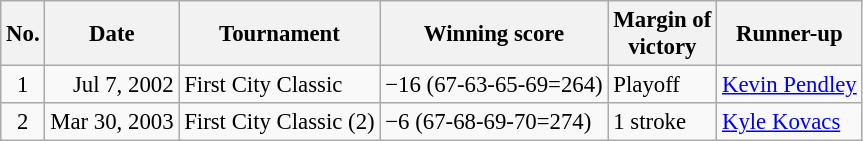<table class="wikitable" style="font-size:95%;">
<tr>
<th>No.</th>
<th>Date</th>
<th>Tournament</th>
<th>Winning score</th>
<th>Margin of<br>victory</th>
<th>Runner-up</th>
</tr>
<tr>
<td align=center>1</td>
<td align=right>Jul 7, 2002</td>
<td>First City Classic</td>
<td>−16 (67-63-65-69=264)</td>
<td>Playoff</td>
<td> <a href='#'>Kevin Pendley</a></td>
</tr>
<tr>
<td align=center>2</td>
<td align=right>Mar 30, 2003</td>
<td>First City Classic (2)</td>
<td>−6 (67-68-69-70=274)</td>
<td>1 stroke</td>
<td> <a href='#'>Kyle Kovacs</a></td>
</tr>
</table>
